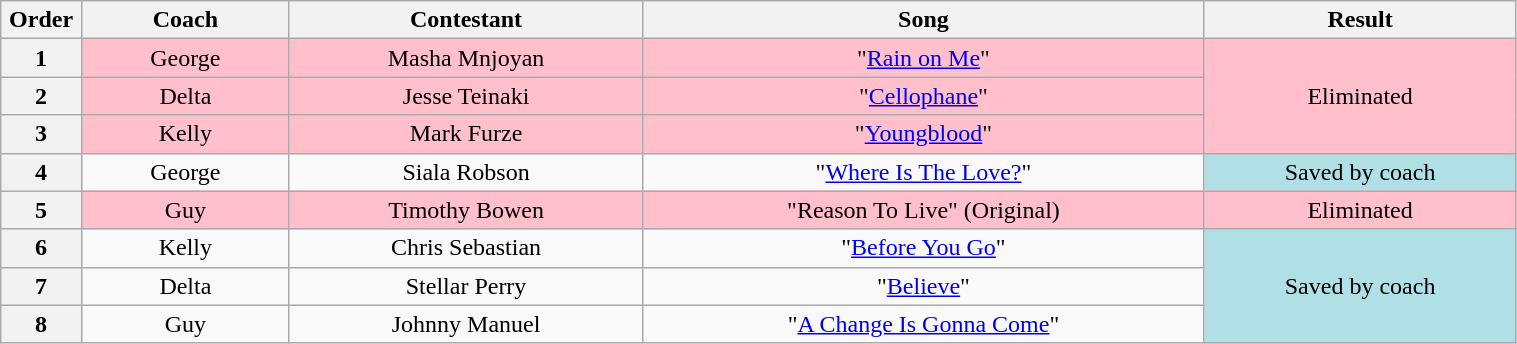<table class="wikitable" style="text-align:center; width:80%;">
<tr>
<th width="1%">Order</th>
<th width="10%">Coach</th>
<th width="17%">Contestant</th>
<th width="27%">Song</th>
<th width="15%">Result</th>
</tr>
<tr>
<th scope="row">1</th>
<td bgcolor="pink">George</td>
<td bgcolor="pink">Masha Mnjoyan</td>
<td bgcolor="pink">"<a href='#'>Rain on Me</a>"</td>
<td rowspan="3" bgcolor="pink">Eliminated</td>
</tr>
<tr>
<th scope="row">2</th>
<td bgcolor="pink">Delta</td>
<td bgcolor="pink">Jesse Teinaki</td>
<td bgcolor="pink">"<a href='#'>Cellophane</a>"</td>
</tr>
<tr>
<th scope="row">3</th>
<td bgcolor="pink">Kelly</td>
<td bgcolor="pink">Mark Furze</td>
<td bgcolor="pink">"<a href='#'>Youngblood</a>"</td>
</tr>
<tr>
<th scope="row">4</th>
<td>George</td>
<td>Siala Robson</td>
<td>"<a href='#'>Where Is The Love?</a>"</td>
<td bgcolor="#B0E0E6">Saved by coach</td>
</tr>
<tr>
<th scope="row">5</th>
<td bgcolor="pink">Guy</td>
<td bgcolor="pink">Timothy Bowen</td>
<td bgcolor="pink">"Reason To Live" (Original)</td>
<td bgcolor="pink">Eliminated</td>
</tr>
<tr>
<th scope="row">6</th>
<td>Kelly</td>
<td>Chris Sebastian</td>
<td>"<a href='#'>Before You Go</a>"</td>
<td rowspan="3" bgcolor="#B0E0E6">Saved by coach</td>
</tr>
<tr>
<th scope="row">7</th>
<td>Delta</td>
<td>Stellar Perry</td>
<td>"<a href='#'>Believe</a>"</td>
</tr>
<tr>
<th scope="row">8</th>
<td>Guy</td>
<td>Johnny Manuel</td>
<td>"<a href='#'>A Change Is Gonna Come</a>"</td>
</tr>
</table>
